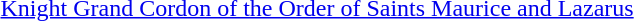<table>
<tr>
<td rowspan=2 style="width:60px; vertical-align:top;"></td>
<td><a href='#'>Knight Grand Cordon of the Order of Saints Maurice and Lazarus</a></td>
</tr>
<tr>
<td></td>
</tr>
</table>
